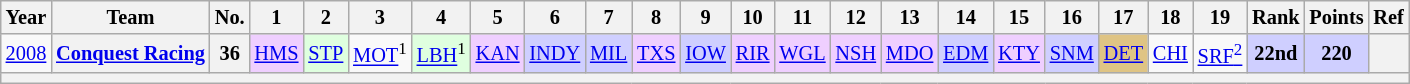<table class="wikitable" style="text-align:center; font-size:85%">
<tr>
<th>Year</th>
<th>Team</th>
<th>No.</th>
<th>1</th>
<th>2</th>
<th>3</th>
<th>4</th>
<th>5</th>
<th>6</th>
<th>7</th>
<th>8</th>
<th>9</th>
<th>10</th>
<th>11</th>
<th>12</th>
<th>13</th>
<th>14</th>
<th>15</th>
<th>16</th>
<th>17</th>
<th>18</th>
<th>19</th>
<th>Rank</th>
<th>Points</th>
<th>Ref</th>
</tr>
<tr>
<td><a href='#'>2008</a></td>
<th nowrap><a href='#'>Conquest Racing</a></th>
<th>36</th>
<td style="background:#EFCFFF;"><a href='#'>HMS</a><br></td>
<td style="background:#DFFFDF;"><a href='#'>STP</a><br></td>
<td><a href='#'>MOT</a><sup>1</sup><br></td>
<td style="background:#DFFFDF;"><a href='#'>LBH</a><sup>1</sup><br></td>
<td style="background:#EFCFFF;"><a href='#'>KAN</a><br></td>
<td style="background:#CFCFFF;"><a href='#'>INDY</a><br></td>
<td style="background:#CFCFFF;"><a href='#'>MIL</a><br></td>
<td style="background:#EFCFFF;"><a href='#'>TXS</a><br></td>
<td style="background:#CFCFFF;"><a href='#'>IOW</a><br></td>
<td style="background:#EFCFFF;"><a href='#'>RIR</a><br></td>
<td style="background:#EFCFFF;"><a href='#'>WGL</a><br></td>
<td style="background:#EFCFFF;"><a href='#'>NSH</a><br></td>
<td style="background:#EFCFFF;"><a href='#'>MDO</a><br></td>
<td style="background:#CFCFFF;"><a href='#'>EDM</a><br></td>
<td style="background:#EFCFFF;"><a href='#'>KTY</a><br></td>
<td style="background:#CFCFFF;"><a href='#'>SNM</a><br></td>
<td style="background:#DFC484;"><a href='#'>DET</a><br></td>
<td><a href='#'>CHI</a></td>
<td><a href='#'>SRF<sup>2</sup></a></td>
<th style="background:#CFCFFF;"><strong>22nd</strong></th>
<th style="background:#CFCFFF;"><strong>220</strong></th>
<th></th>
</tr>
<tr>
<th colspan="25"></th>
</tr>
</table>
